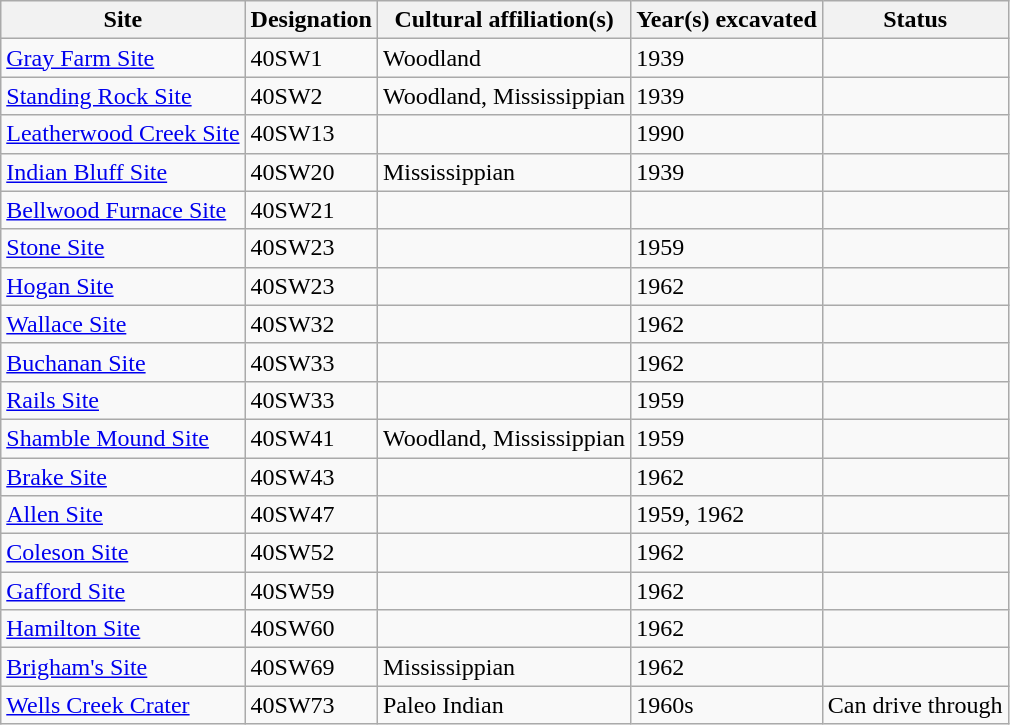<table class="wikitable">
<tr>
<th>Site</th>
<th>Designation</th>
<th>Cultural affiliation(s)</th>
<th>Year(s) excavated</th>
<th>Status</th>
</tr>
<tr>
<td><a href='#'>Gray Farm Site</a></td>
<td>40SW1</td>
<td>Woodland</td>
<td>1939</td>
<td></td>
</tr>
<tr>
<td><a href='#'>Standing Rock Site</a></td>
<td>40SW2</td>
<td>Woodland, Mississippian</td>
<td>1939</td>
<td></td>
</tr>
<tr>
<td><a href='#'>Leatherwood Creek Site</a></td>
<td>40SW13</td>
<td></td>
<td>1990</td>
<td></td>
</tr>
<tr>
<td><a href='#'>Indian Bluff Site</a></td>
<td>40SW20</td>
<td>Mississippian</td>
<td>1939</td>
<td></td>
</tr>
<tr>
<td><a href='#'>Bellwood Furnace Site</a></td>
<td>40SW21</td>
<td></td>
<td></td>
<td></td>
</tr>
<tr>
<td><a href='#'>Stone Site</a></td>
<td>40SW23</td>
<td></td>
<td>1959</td>
<td></td>
</tr>
<tr>
<td><a href='#'>Hogan Site</a></td>
<td>40SW23</td>
<td></td>
<td>1962</td>
<td></td>
</tr>
<tr>
<td><a href='#'>Wallace Site</a></td>
<td>40SW32</td>
<td></td>
<td>1962</td>
<td></td>
</tr>
<tr>
<td><a href='#'>Buchanan Site</a></td>
<td>40SW33</td>
<td></td>
<td>1962</td>
<td></td>
</tr>
<tr>
<td><a href='#'>Rails Site</a></td>
<td>40SW33</td>
<td></td>
<td>1959</td>
<td></td>
</tr>
<tr>
<td><a href='#'>Shamble Mound Site</a></td>
<td>40SW41</td>
<td>Woodland, Mississippian</td>
<td>1959</td>
<td></td>
</tr>
<tr>
<td><a href='#'>Brake Site</a></td>
<td>40SW43</td>
<td></td>
<td>1962</td>
<td></td>
</tr>
<tr>
<td><a href='#'>Allen Site</a></td>
<td>40SW47</td>
<td></td>
<td>1959, 1962</td>
<td></td>
</tr>
<tr>
<td><a href='#'>Coleson Site</a></td>
<td>40SW52</td>
<td></td>
<td>1962</td>
<td></td>
</tr>
<tr>
<td><a href='#'>Gafford Site</a></td>
<td>40SW59</td>
<td></td>
<td>1962</td>
<td></td>
</tr>
<tr>
<td><a href='#'>Hamilton Site</a></td>
<td>40SW60</td>
<td></td>
<td>1962</td>
<td></td>
</tr>
<tr>
<td><a href='#'>Brigham's Site</a></td>
<td>40SW69</td>
<td>Mississippian</td>
<td>1962</td>
<td></td>
</tr>
<tr>
<td><a href='#'>Wells Creek Crater</a></td>
<td>40SW73</td>
<td>Paleo Indian</td>
<td>1960s</td>
<td>Can drive through</td>
</tr>
</table>
